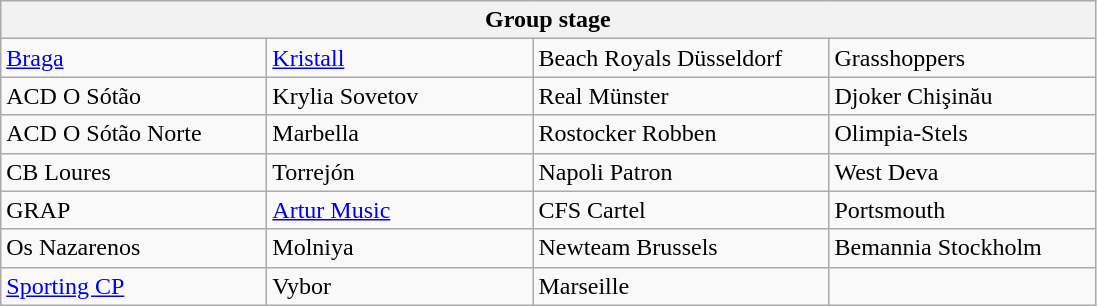<table class="wikitable">
<tr>
<th colspan=4>Group stage</th>
</tr>
<tr>
<td width=170> <a href='#'>Braga</a> </td>
<td width=170> <a href='#'>Kristall</a></td>
<td width=190> Beach Royals Düsseldorf</td>
<td width=170> Grasshoppers</td>
</tr>
<tr>
<td> ACD O Sótão </td>
<td> Krylia Sovetov</td>
<td> Real Münster</td>
<td> Djoker Chişinău</td>
</tr>
<tr>
<td> ACD O Sótão Norte</td>
<td> Marbella</td>
<td> Rostocker Robben</td>
<td> Olimpia-Stels</td>
</tr>
<tr>
<td> CB Loures</td>
<td> Torrejón</td>
<td> Napoli Patron</td>
<td> West Deva</td>
</tr>
<tr>
<td> GRAP</td>
<td> <a href='#'>Artur Music</a></td>
<td> CFS Cartel</td>
<td> Portsmouth</td>
</tr>
<tr>
<td> Os Nazarenos</td>
<td> Molniya</td>
<td> Newteam Brussels</td>
<td> Bemannia Stockholm</td>
</tr>
<tr>
<td> <a href='#'>Sporting CP</a></td>
<td> Vybor</td>
<td> Marseille</td>
<td></td>
</tr>
</table>
